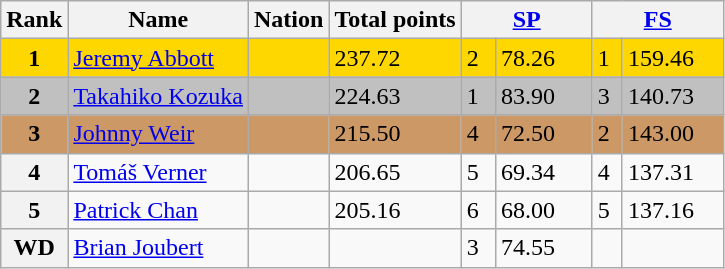<table class="wikitable">
<tr>
<th>Rank</th>
<th>Name</th>
<th>Nation</th>
<th>Total points</th>
<th colspan="2" width="80px"><a href='#'>SP</a></th>
<th colspan="2" width="80px"><a href='#'>FS</a></th>
</tr>
<tr bgcolor="gold">
<td align="center"><strong>1</strong></td>
<td><a href='#'>Jeremy Abbott</a></td>
<td></td>
<td>237.72</td>
<td>2</td>
<td>78.26</td>
<td>1</td>
<td>159.46</td>
</tr>
<tr bgcolor="silver">
<td align="center"><strong>2</strong></td>
<td><a href='#'>Takahiko Kozuka</a></td>
<td></td>
<td>224.63</td>
<td>1</td>
<td>83.90</td>
<td>3</td>
<td>140.73</td>
</tr>
<tr bgcolor="cc9966">
<td align="center"><strong>3</strong></td>
<td><a href='#'>Johnny Weir</a></td>
<td></td>
<td>215.50</td>
<td>4</td>
<td>72.50</td>
<td>2</td>
<td>143.00</td>
</tr>
<tr>
<th>4</th>
<td><a href='#'>Tomáš Verner</a></td>
<td></td>
<td>206.65</td>
<td>5</td>
<td>69.34</td>
<td>4</td>
<td>137.31</td>
</tr>
<tr>
<th>5</th>
<td><a href='#'>Patrick Chan</a></td>
<td></td>
<td>205.16</td>
<td>6</td>
<td>68.00</td>
<td>5</td>
<td>137.16</td>
</tr>
<tr>
<th>WD</th>
<td><a href='#'>Brian Joubert</a></td>
<td></td>
<td></td>
<td>3</td>
<td>74.55</td>
<td></td>
<td></td>
</tr>
</table>
